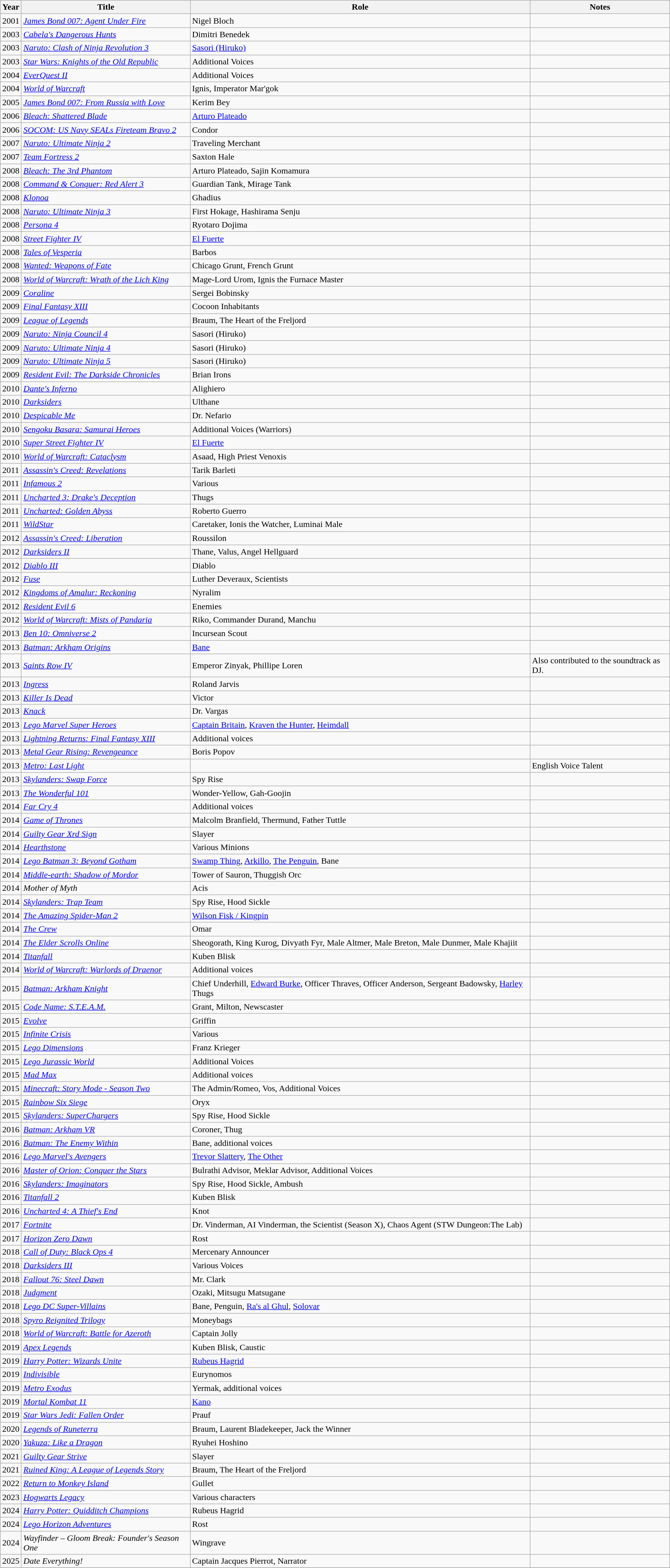<table class="wikitable sortable">
<tr>
<th>Year</th>
<th>Title</th>
<th>Role</th>
<th>Notes</th>
</tr>
<tr>
<td>2001</td>
<td><em><a href='#'>James Bond 007: Agent Under Fire</a></em></td>
<td>Nigel Bloch</td>
<td></td>
</tr>
<tr>
<td>2003</td>
<td><em><a href='#'>Cabela's Dangerous Hunts</a></em></td>
<td>Dimitri Benedek</td>
<td></td>
</tr>
<tr>
<td>2003</td>
<td><em><a href='#'>Naruto: Clash of Ninja Revolution 3</a></em></td>
<td><a href='#'>Sasori (Hiruko)</a></td>
<td></td>
</tr>
<tr>
<td>2003</td>
<td><em><a href='#'>Star Wars: Knights of the Old Republic</a></em></td>
<td>Additional Voices</td>
<td></td>
</tr>
<tr>
<td>2004</td>
<td><em><a href='#'>EverQuest II</a></em></td>
<td>Additional Voices</td>
<td></td>
</tr>
<tr>
<td>2004</td>
<td><em><a href='#'>World of Warcraft</a></em></td>
<td>Ignis, Imperator Mar'gok</td>
<td></td>
</tr>
<tr>
<td>2005</td>
<td><em><a href='#'>James Bond 007: From Russia with Love</a></em></td>
<td>Kerim Bey</td>
<td></td>
</tr>
<tr>
<td>2006</td>
<td><em><a href='#'>Bleach: Shattered Blade</a></em></td>
<td><a href='#'>Arturo Plateado</a></td>
<td></td>
</tr>
<tr>
<td>2006</td>
<td><em><a href='#'>SOCOM: US Navy SEALs Fireteam Bravo 2</a></em></td>
<td>Condor</td>
<td></td>
</tr>
<tr>
<td>2007</td>
<td><em><a href='#'>Naruto: Ultimate Ninja 2</a></em></td>
<td>Traveling Merchant</td>
<td></td>
</tr>
<tr>
<td>2007</td>
<td><em><a href='#'>Team Fortress 2</a></em></td>
<td>Saxton Hale</td>
<td></td>
</tr>
<tr>
<td>2008</td>
<td><em><a href='#'>Bleach: The 3rd Phantom</a></em></td>
<td>Arturo Plateado, Sajin Komamura</td>
<td></td>
</tr>
<tr>
<td>2008</td>
<td><em><a href='#'>Command & Conquer: Red Alert 3</a></em></td>
<td>Guardian Tank, Mirage Tank</td>
<td></td>
</tr>
<tr>
<td>2008</td>
<td><em><a href='#'>Klonoa</a></em></td>
<td>Ghadius</td>
<td></td>
</tr>
<tr>
<td>2008</td>
<td><em><a href='#'>Naruto: Ultimate Ninja 3</a></em></td>
<td>First Hokage, Hashirama Senju</td>
<td></td>
</tr>
<tr>
<td>2008</td>
<td><em><a href='#'>Persona 4</a></em></td>
<td>Ryotaro Dojima</td>
<td></td>
</tr>
<tr>
<td>2008</td>
<td><em><a href='#'>Street Fighter IV</a></em></td>
<td><a href='#'>El Fuerte</a></td>
<td></td>
</tr>
<tr>
<td>2008</td>
<td><em><a href='#'>Tales of Vesperia</a></em></td>
<td>Barbos</td>
<td></td>
</tr>
<tr>
<td>2008</td>
<td><em><a href='#'>Wanted: Weapons of Fate</a></em></td>
<td>Chicago Grunt, French Grunt</td>
<td></td>
</tr>
<tr>
<td>2008</td>
<td><em><a href='#'>World of Warcraft: Wrath of the Lich King</a></em></td>
<td>Mage-Lord Urom, Ignis the Furnace Master</td>
<td></td>
</tr>
<tr>
<td>2009</td>
<td><em><a href='#'>Coraline</a></em></td>
<td>Sergei Bobinsky</td>
<td></td>
</tr>
<tr>
<td>2009</td>
<td><em><a href='#'>Final Fantasy XIII</a></em></td>
<td>Cocoon Inhabitants</td>
<td></td>
</tr>
<tr>
<td>2009</td>
<td><em><a href='#'>League of Legends</a></em></td>
<td>Braum, The Heart of the Freljord</td>
<td></td>
</tr>
<tr>
<td>2009</td>
<td><em><a href='#'>Naruto: Ninja Council 4</a></em></td>
<td>Sasori (Hiruko)</td>
<td></td>
</tr>
<tr>
<td>2009</td>
<td><em><a href='#'>Naruto: Ultimate Ninja 4</a></em></td>
<td>Sasori (Hiruko)</td>
<td></td>
</tr>
<tr>
<td>2009</td>
<td><em><a href='#'>Naruto: Ultimate Ninja 5</a></em></td>
<td>Sasori (Hiruko)</td>
<td></td>
</tr>
<tr>
<td>2009</td>
<td><em><a href='#'>Resident Evil: The Darkside Chronicles</a></em></td>
<td>Brian Irons</td>
<td></td>
</tr>
<tr>
<td>2010</td>
<td><em><a href='#'>Dante's Inferno</a></em></td>
<td>Alighiero</td>
<td></td>
</tr>
<tr>
<td>2010</td>
<td><em><a href='#'>Darksiders</a></em></td>
<td>Ulthane</td>
<td></td>
</tr>
<tr>
<td>2010</td>
<td><em><a href='#'>Despicable Me</a></em></td>
<td>Dr. Nefario</td>
<td></td>
</tr>
<tr>
<td>2010</td>
<td><em><a href='#'>Sengoku Basara: Samurai Heroes</a></em></td>
<td>Additional Voices (Warriors)</td>
<td></td>
</tr>
<tr>
<td>2010</td>
<td><em><a href='#'>Super Street Fighter IV</a></em></td>
<td><a href='#'>El Fuerte</a></td>
<td></td>
</tr>
<tr>
<td>2010</td>
<td><em><a href='#'>World of Warcraft: Cataclysm</a></em></td>
<td>Asaad, High Priest Venoxis</td>
<td></td>
</tr>
<tr>
<td>2011</td>
<td><em><a href='#'>Assassin's Creed: Revelations</a></em></td>
<td>Tarik Barleti</td>
<td></td>
</tr>
<tr>
<td>2011</td>
<td><em><a href='#'>Infamous 2</a></em></td>
<td>Various</td>
</tr>
<tr>
<td>2011</td>
<td><em><a href='#'>Uncharted 3: Drake's Deception</a></em></td>
<td>Thugs</td>
<td></td>
</tr>
<tr>
<td>2011</td>
<td><em><a href='#'>Uncharted: Golden Abyss</a></em></td>
<td>Roberto Guerro</td>
<td></td>
</tr>
<tr>
<td>2011</td>
<td><em><a href='#'>WildStar</a></em></td>
<td>Caretaker, Ionis the Watcher, Luminai Male</td>
<td></td>
</tr>
<tr>
<td>2012</td>
<td><em><a href='#'>Assassin's Creed: Liberation</a></em></td>
<td>Roussilon</td>
<td></td>
</tr>
<tr>
<td>2012</td>
<td><em><a href='#'>Darksiders II</a></em></td>
<td>Thane, Valus, Angel Hellguard</td>
<td></td>
</tr>
<tr>
<td>2012</td>
<td><em><a href='#'>Diablo III</a></em></td>
<td>Diablo</td>
</tr>
<tr>
<td>2012</td>
<td><em><a href='#'>Fuse</a></em></td>
<td>Luther Deveraux, Scientists</td>
<td></td>
</tr>
<tr>
<td>2012</td>
<td><em><a href='#'>Kingdoms of Amalur: Reckoning</a></em></td>
<td>Nyralim</td>
<td></td>
</tr>
<tr>
<td>2012</td>
<td><em><a href='#'>Resident Evil 6</a></em></td>
<td>Enemies</td>
<td></td>
</tr>
<tr>
<td>2012</td>
<td><em><a href='#'>World of Warcraft: Mists of Pandaria</a></em></td>
<td>Riko, Commander Durand, Manchu</td>
<td></td>
</tr>
<tr>
<td>2013</td>
<td><em><a href='#'>Ben 10: Omniverse 2</a></em></td>
<td>Incursean Scout</td>
<td></td>
</tr>
<tr>
<td>2013</td>
<td><em><a href='#'>Batman: Arkham Origins</a></em></td>
<td><a href='#'>Bane</a></td>
<td></td>
</tr>
<tr>
<td>2013</td>
<td><em><a href='#'>Saints Row IV</a></em></td>
<td>Emperor Zinyak, Phillipe Loren</td>
<td>Also contributed to the soundtrack as DJ.</td>
</tr>
<tr>
<td>2013</td>
<td><em><a href='#'>Ingress</a></em></td>
<td>Roland Jarvis</td>
<td></td>
</tr>
<tr>
<td>2013</td>
<td><em><a href='#'>Killer Is Dead</a></em></td>
<td>Victor</td>
<td></td>
</tr>
<tr>
<td>2013</td>
<td><em><a href='#'>Knack</a></em></td>
<td>Dr. Vargas</td>
<td></td>
</tr>
<tr>
<td>2013</td>
<td><em><a href='#'>Lego Marvel Super Heroes</a></em></td>
<td><a href='#'>Captain Britain</a>, <a href='#'>Kraven the Hunter</a>, <a href='#'>Heimdall</a></td>
<td></td>
</tr>
<tr>
<td>2013</td>
<td><em><a href='#'>Lightning Returns: Final Fantasy XIII</a></em></td>
<td>Additional voices</td>
<td></td>
</tr>
<tr>
<td>2013</td>
<td><em><a href='#'>Metal Gear Rising: Revengeance</a></em></td>
<td>Boris Popov</td>
<td></td>
</tr>
<tr>
<td>2013</td>
<td><em><a href='#'>Metro: Last Light</a></em></td>
<td></td>
<td>English Voice Talent</td>
</tr>
<tr>
<td>2013</td>
<td><em><a href='#'>Skylanders: Swap Force</a></em></td>
<td>Spy Rise</td>
<td></td>
</tr>
<tr>
<td>2013</td>
<td><em><a href='#'>The Wonderful 101</a></em></td>
<td>Wonder-Yellow, Gah-Goojin</td>
<td></td>
</tr>
<tr>
<td>2014</td>
<td><em><a href='#'>Far Cry 4</a></em></td>
<td>Additional voices</td>
<td></td>
</tr>
<tr>
<td>2014</td>
<td><em><a href='#'>Game of Thrones</a></em></td>
<td>Malcolm Branfield, Thermund, Father Tuttle</td>
<td></td>
</tr>
<tr>
<td>2014</td>
<td><em><a href='#'>Guilty Gear Xrd Sign</a></em></td>
<td>Slayer</td>
<td></td>
</tr>
<tr>
<td>2014</td>
<td><em><a href='#'>Hearthstone</a></em></td>
<td>Various Minions</td>
<td></td>
</tr>
<tr>
<td>2014</td>
<td><em><a href='#'>Lego Batman 3: Beyond Gotham</a></em></td>
<td><a href='#'>Swamp Thing</a>, <a href='#'>Arkillo</a>, <a href='#'>The Penguin</a>, Bane</td>
<td></td>
</tr>
<tr>
<td>2014</td>
<td><em><a href='#'>Middle-earth: Shadow of Mordor</a></em></td>
<td>Tower of Sauron, Thuggish Orc</td>
<td></td>
</tr>
<tr>
<td>2014</td>
<td><em>Mother of Myth</em></td>
<td>Acis</td>
<td></td>
</tr>
<tr>
<td>2014</td>
<td><em><a href='#'>Skylanders: Trap Team</a></em></td>
<td>Spy Rise, Hood Sickle</td>
<td></td>
</tr>
<tr>
<td>2014</td>
<td><em><a href='#'>The Amazing Spider-Man 2</a></em></td>
<td><a href='#'>Wilson Fisk / Kingpin</a></td>
<td></td>
</tr>
<tr>
<td>2014</td>
<td><em><a href='#'>The Crew</a></em></td>
<td>Omar</td>
<td></td>
</tr>
<tr>
<td>2014</td>
<td><em><a href='#'>The Elder Scrolls Online</a></em></td>
<td>Sheogorath, King Kurog, Divyath Fyr, Male Altmer, Male Breton, Male Dunmer, Male Khajiit</td>
<td></td>
</tr>
<tr>
<td>2014</td>
<td><em><a href='#'>Titanfall</a></em></td>
<td>Kuben Blisk</td>
<td></td>
</tr>
<tr>
<td>2014</td>
<td><em><a href='#'>World of Warcraft: Warlords of Draenor</a></em></td>
<td>Additional voices</td>
<td></td>
</tr>
<tr>
<td>2015</td>
<td><em><a href='#'>Batman: Arkham Knight</a></em></td>
<td>Chief Underhill, <a href='#'>Edward Burke</a>, Officer Thraves, Officer Anderson, Sergeant Badowsky, <a href='#'>Harley</a> Thugs</td>
<td></td>
</tr>
<tr>
<td>2015</td>
<td><em><a href='#'>Code Name: S.T.E.A.M.</a></em></td>
<td>Grant, Milton, Newscaster</td>
<td></td>
</tr>
<tr>
<td>2015</td>
<td><em><a href='#'>Evolve</a></em></td>
<td>Griffin</td>
<td></td>
</tr>
<tr>
<td>2015</td>
<td><em><a href='#'>Infinite Crisis</a></em></td>
<td>Various</td>
<td></td>
</tr>
<tr>
<td>2015</td>
<td><em><a href='#'>Lego Dimensions</a></em></td>
<td>Franz Krieger</td>
<td></td>
</tr>
<tr>
<td>2015</td>
<td><em><a href='#'>Lego Jurassic World</a></em></td>
<td>Additional Voices</td>
<td></td>
</tr>
<tr>
<td>2015</td>
<td><em><a href='#'>Mad Max</a></em></td>
<td>Additional voices</td>
<td></td>
</tr>
<tr>
<td>2015</td>
<td><em><a href='#'>Minecraft: Story Mode - Season Two</a></em></td>
<td>The Admin/Romeo, Vos, Additional Voices</td>
<td></td>
</tr>
<tr>
<td>2015</td>
<td><em><a href='#'>Rainbow Six Siege</a></em></td>
<td>Oryx</td>
<td></td>
</tr>
<tr>
<td>2015</td>
<td><em><a href='#'>Skylanders: SuperChargers</a></em></td>
<td>Spy Rise, Hood Sickle</td>
<td></td>
</tr>
<tr>
<td>2016</td>
<td><em><a href='#'>Batman: Arkham VR</a></em></td>
<td>Coroner, Thug</td>
<td></td>
</tr>
<tr>
<td>2016</td>
<td><em><a href='#'>Batman: The Enemy Within</a></em></td>
<td>Bane, additional voices</td>
<td></td>
</tr>
<tr>
<td>2016</td>
<td><em><a href='#'>Lego Marvel's Avengers</a></em></td>
<td><a href='#'>Trevor Slattery</a>, <a href='#'>The Other</a></td>
<td></td>
</tr>
<tr>
<td>2016</td>
<td><em><a href='#'>Master of Orion: Conquer the Stars</a></em></td>
<td>Bulrathi Advisor, Meklar Advisor, Additional Voices</td>
<td></td>
</tr>
<tr>
<td>2016</td>
<td><em><a href='#'>Skylanders: Imaginators</a></em></td>
<td>Spy Rise, Hood Sickle, Ambush</td>
<td></td>
</tr>
<tr>
<td>2016</td>
<td><em><a href='#'>Titanfall 2</a></em></td>
<td>Kuben Blisk</td>
<td></td>
</tr>
<tr>
<td>2016</td>
<td><em><a href='#'>Uncharted 4: A Thief's End</a></em></td>
<td>Knot</td>
<td></td>
</tr>
<tr>
<td>2017</td>
<td><em><a href='#'>Fortnite</a></em></td>
<td>Dr. Vinderman, AI Vinderman, the Scientist (Season X), Chaos Agent (STW Dungeon:The Lab)</td>
<td></td>
</tr>
<tr>
<td>2017</td>
<td><em><a href='#'>Horizon Zero Dawn</a></em></td>
<td>Rost</td>
<td></td>
</tr>
<tr>
<td>2018</td>
<td><em><a href='#'>Call of Duty: Black Ops 4</a></em></td>
<td>Mercenary Announcer</td>
<td></td>
</tr>
<tr>
<td>2018</td>
<td><em><a href='#'>Darksiders III</a></em></td>
<td>Various Voices</td>
<td></td>
</tr>
<tr>
<td>2018</td>
<td><em><a href='#'>Fallout 76: Steel Dawn</a></em></td>
<td>Mr. Clark</td>
<td></td>
</tr>
<tr>
<td>2018</td>
<td><em><a href='#'>Judgment</a></em></td>
<td>Ozaki, Mitsugu Matsugane</td>
<td></td>
</tr>
<tr>
<td>2018</td>
<td><em><a href='#'>Lego DC Super-Villains</a></em></td>
<td>Bane, Penguin, <a href='#'>Ra's al Ghul</a>, <a href='#'>Solovar</a></td>
<td></td>
</tr>
<tr>
<td>2018</td>
<td><em><a href='#'>Spyro Reignited Trilogy</a></em></td>
<td>Moneybags</td>
<td></td>
</tr>
<tr>
<td>2018</td>
<td><em><a href='#'>World of Warcraft: Battle for Azeroth</a></em></td>
<td>Captain Jolly</td>
<td></td>
</tr>
<tr>
<td>2019</td>
<td><em><a href='#'>Apex Legends</a></em></td>
<td>Kuben Blisk, Caustic</td>
<td></td>
</tr>
<tr>
<td>2019</td>
<td><em><a href='#'>Harry Potter: Wizards Unite</a></em></td>
<td><a href='#'>Rubeus Hagrid</a></td>
<td></td>
</tr>
<tr>
<td>2019</td>
<td><em><a href='#'>Indivisible</a></em></td>
<td>Eurynomos</td>
<td></td>
</tr>
<tr>
<td>2019</td>
<td><em><a href='#'>Metro Exodus</a></em></td>
<td>Yermak, additional voices</td>
<td></td>
</tr>
<tr>
<td>2019</td>
<td><em><a href='#'>Mortal Kombat 11</a></em></td>
<td><a href='#'>Kano</a></td>
<td></td>
</tr>
<tr>
<td>2019</td>
<td><em><a href='#'>Star Wars Jedi: Fallen Order</a></em></td>
<td>Prauf</td>
<td></td>
</tr>
<tr>
<td>2020</td>
<td><em><a href='#'>Legends of Runeterra</a></em></td>
<td>Braum, Laurent Bladekeeper, Jack the Winner</td>
<td></td>
</tr>
<tr>
<td>2020</td>
<td><em><a href='#'>Yakuza: Like a Dragon</a></em></td>
<td>Ryuhei Hoshino</td>
<td></td>
</tr>
<tr>
<td>2021</td>
<td><em><a href='#'>Guilty Gear Strive</a></em></td>
<td>Slayer</td>
<td></td>
</tr>
<tr>
<td>2021</td>
<td><em><a href='#'>Ruined King: A League of Legends Story</a></em></td>
<td>Braum, The Heart of the Freljord</td>
<td></td>
</tr>
<tr>
<td>2022</td>
<td><em><a href='#'>Return to Monkey Island</a></em></td>
<td>Gullet</td>
<td></td>
</tr>
<tr>
<td>2023</td>
<td><em><a href='#'>Hogwarts Legacy</a></em></td>
<td>Various characters</td>
<td></td>
</tr>
<tr>
<td>2024</td>
<td><em><a href='#'>Harry Potter: Quidditch Champions</a></em></td>
<td>Rubeus Hagrid</td>
<td></td>
</tr>
<tr>
<td>2024</td>
<td><em><a href='#'>Lego Horizon Adventures</a></em></td>
<td>Rost</td>
<td></td>
</tr>
<tr>
<td>2024</td>
<td><em>Wayfinder – Gloom Break: Founder's Season One</em></td>
<td>Wingrave</td>
<td></td>
</tr>
<tr>
<td>2025</td>
<td><em>Date Everything!</em></td>
<td>Captain Jacques Pierrot, Narrator</td>
<td></td>
</tr>
<tr>
</tr>
</table>
